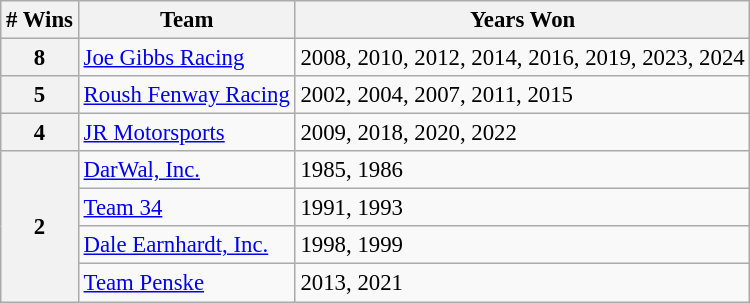<table class="wikitable" style="font-size: 95%;">
<tr>
<th># Wins</th>
<th>Team</th>
<th>Years Won</th>
</tr>
<tr>
<th>8</th>
<td><a href='#'>Joe Gibbs Racing</a></td>
<td>2008, 2010, 2012, 2014, 2016, 2019, 2023, 2024</td>
</tr>
<tr>
<th>5</th>
<td><a href='#'>Roush Fenway Racing</a></td>
<td>2002, 2004, 2007, 2011, 2015</td>
</tr>
<tr>
<th rowspan="1">4</th>
<td><a href='#'>JR Motorsports</a></td>
<td>2009, 2018, 2020, 2022</td>
</tr>
<tr>
<th rowspan="4">2</th>
<td><a href='#'>DarWal, Inc.</a></td>
<td>1985, 1986</td>
</tr>
<tr>
<td><a href='#'>Team 34</a></td>
<td>1991, 1993</td>
</tr>
<tr>
<td><a href='#'>Dale Earnhardt, Inc.</a></td>
<td>1998, 1999</td>
</tr>
<tr>
<td><a href='#'>Team Penske</a></td>
<td>2013, 2021</td>
</tr>
</table>
